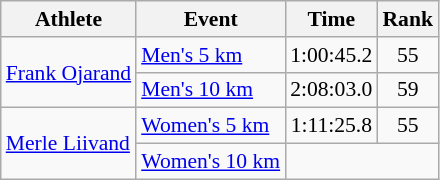<table class="wikitable" style="font-size:90%;">
<tr>
<th>Athlete</th>
<th>Event</th>
<th>Time</th>
<th>Rank</th>
</tr>
<tr align=center>
<td align=left rowspan=2><a href='#'>Frank Ojarand</a></td>
<td align=left><a href='#'>Men's 5 km</a></td>
<td>1:00:45.2</td>
<td>55</td>
</tr>
<tr align=center>
<td align=left><a href='#'>Men's 10 km</a></td>
<td>2:08:03.0</td>
<td>59</td>
</tr>
<tr align=center>
<td align=left rowspan=2><a href='#'>Merle Liivand</a></td>
<td align=left><a href='#'>Women's 5 km</a></td>
<td>1:11:25.8</td>
<td>55</td>
</tr>
<tr align=center>
<td align=left><a href='#'>Women's 10 km</a></td>
<td colspan=2></td>
</tr>
</table>
